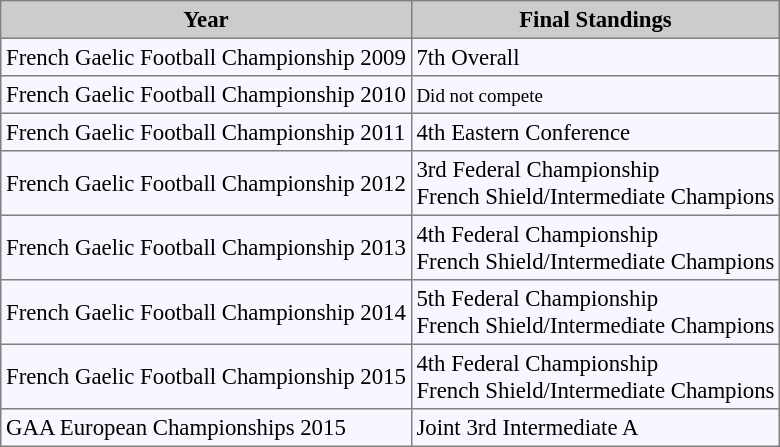<table bgcolor="#f7f8ff" cellpadding="3" cellspacing="0" border="1" style="font-size: 95%; border: gray solid 1px; border-collapse: collapse;">
<tr bgcolor="#CCCCCC">
<th>Year</th>
<th>Final Standings</th>
</tr>
<tr>
<td>French Gaelic Football Championship 2009</td>
<td>7th Overall</td>
</tr>
<tr>
<td>French Gaelic Football Championship 2010</td>
<td><small>Did not compete</small></td>
</tr>
<tr>
<td>French Gaelic Football Championship 2011</td>
<td>4th Eastern Conference</td>
</tr>
<tr>
<td>French Gaelic Football Championship 2012</td>
<td> 3rd Federal Championship<br>French Shield/Intermediate Champions</td>
</tr>
<tr>
<td>French Gaelic Football Championship 2013</td>
<td>4th Federal Championship<br>French Shield/Intermediate Champions</td>
</tr>
<tr>
<td>French Gaelic Football Championship 2014</td>
<td>5th Federal Championship<br>French Shield/Intermediate Champions</td>
</tr>
<tr>
<td>French Gaelic Football Championship 2015</td>
<td>4th Federal Championship<br>French Shield/Intermediate Champions</td>
</tr>
<tr>
<td>GAA European Championships 2015</td>
<td> Joint 3rd Intermediate A</td>
</tr>
</table>
